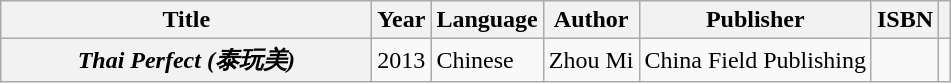<table class="wikitable plainrowheaders">
<tr>
<th style=width:15em;">Title</th>
<th scope="col">Year</th>
<th>Language</th>
<th>Author</th>
<th>Publisher</th>
<th>ISBN</th>
<th scope="col" class="unsortable"></th>
</tr>
<tr>
<th scope="row"><em>Thai Perfect (泰玩美)</em></th>
<td>2013</td>
<td>Chinese</td>
<td>Zhou Mi</td>
<td>China Field Publishing</td>
<td></td>
<td></td>
</tr>
</table>
